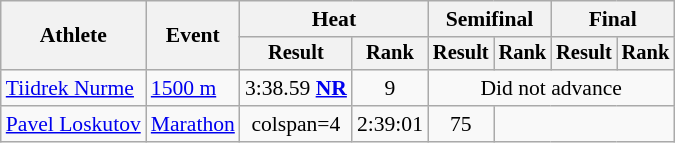<table class=wikitable style="font-size:90%">
<tr>
<th rowspan="2">Athlete</th>
<th rowspan="2">Event</th>
<th colspan="2">Heat</th>
<th colspan="2">Semifinal</th>
<th colspan="2">Final</th>
</tr>
<tr style="font-size:95%">
<th>Result</th>
<th>Rank</th>
<th>Result</th>
<th>Rank</th>
<th>Result</th>
<th>Rank</th>
</tr>
<tr align=center>
<td align=left><a href='#'>Tiidrek Nurme</a></td>
<td align=left><a href='#'>1500 m</a></td>
<td>3:38.59 <strong><a href='#'>NR</a></strong></td>
<td>9</td>
<td colspan=4>Did not advance</td>
</tr>
<tr align=center>
<td align=left><a href='#'>Pavel Loskutov</a></td>
<td align=left><a href='#'>Marathon</a></td>
<td>colspan=4 </td>
<td>2:39:01</td>
<td>75</td>
</tr>
</table>
